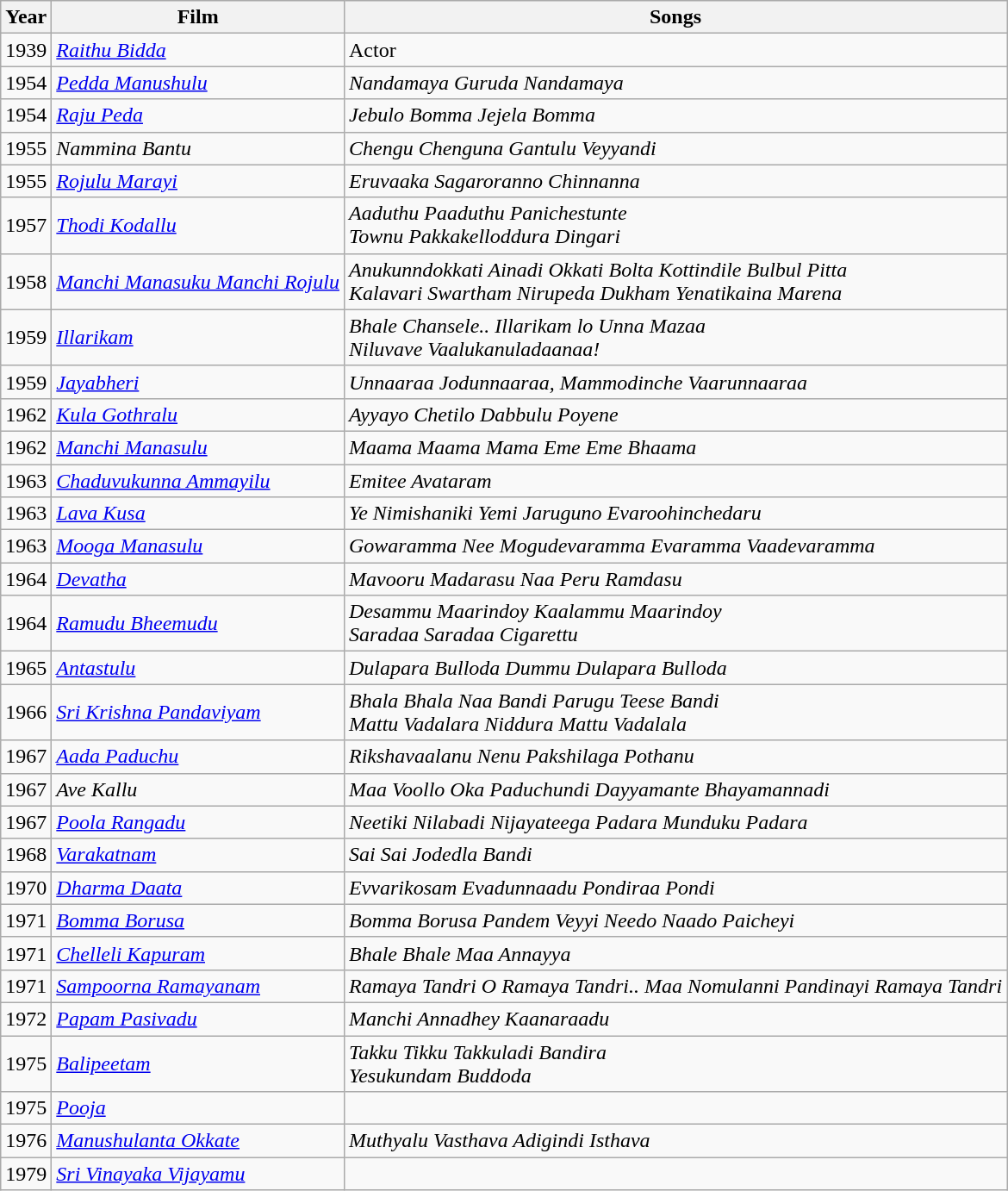<table class="wikitable">
<tr>
<th>Year</th>
<th>Film</th>
<th>Songs</th>
</tr>
<tr>
<td>1939</td>
<td><em><a href='#'>Raithu Bidda</a></em></td>
<td>Actor</td>
</tr>
<tr>
<td>1954</td>
<td><em><a href='#'>Pedda Manushulu</a></em></td>
<td><em>Nandamaya Guruda Nandamaya</em></td>
</tr>
<tr>
<td>1954</td>
<td><em><a href='#'>Raju Peda</a></em></td>
<td><em>Jebulo Bomma Jejela Bomma</em></td>
</tr>
<tr>
<td>1955</td>
<td><em>Nammina Bantu</em></td>
<td><em>Chengu Chenguna Gantulu Veyyandi</em></td>
</tr>
<tr>
<td>1955</td>
<td><em><a href='#'>Rojulu Marayi</a></em></td>
<td><em>Eruvaaka Sagaroranno Chinnanna</em></td>
</tr>
<tr>
<td>1957</td>
<td><em><a href='#'>Thodi Kodallu</a></em></td>
<td><em>Aaduthu Paaduthu Panichestunte</em><br><em>Townu Pakkakelloddura Dingari</em></td>
</tr>
<tr>
<td>1958</td>
<td><em><a href='#'>Manchi Manasuku Manchi Rojulu</a></em></td>
<td><em>Anukunndokkati Ainadi Okkati Bolta Kottindile Bulbul Pitta</em><br><em>Kalavari Swartham Nirupeda Dukham Yenatikaina Marena</em></td>
</tr>
<tr>
<td>1959</td>
<td><em><a href='#'>Illarikam</a></em></td>
<td><em>Bhale Chansele.. Illarikam lo Unna Mazaa</em><br><em>Niluvave Vaalukanuladaanaa!</em></td>
</tr>
<tr>
<td>1959</td>
<td><em><a href='#'>Jayabheri</a></em></td>
<td><em>Unnaaraa Jodunnaaraa, Mammodinche Vaarunnaaraa</em></td>
</tr>
<tr>
<td>1962</td>
<td><em><a href='#'>Kula Gothralu</a></em></td>
<td><em>Ayyayo Chetilo Dabbulu Poyene</em></td>
</tr>
<tr>
<td>1962</td>
<td><em><a href='#'>Manchi Manasulu</a></em></td>
<td><em>Maama Maama Mama Eme Eme Bhaama</em></td>
</tr>
<tr>
<td>1963</td>
<td><em><a href='#'>Chaduvukunna Ammayilu</a></em></td>
<td><em>Emitee Avataram</em></td>
</tr>
<tr>
<td>1963</td>
<td><em><a href='#'>Lava Kusa</a></em></td>
<td><em>Ye Nimishaniki Yemi Jaruguno Evaroohinchedaru</em></td>
</tr>
<tr>
<td>1963</td>
<td><em><a href='#'>Mooga Manasulu</a></em></td>
<td><em>Gowaramma Nee Mogudevaramma Evaramma Vaadevaramma</em></td>
</tr>
<tr>
<td>1964</td>
<td><em><a href='#'>Devatha</a></em></td>
<td><em>Mavooru Madarasu Naa Peru Ramdasu</em></td>
</tr>
<tr>
<td>1964</td>
<td><em><a href='#'>Ramudu Bheemudu</a></em></td>
<td><em>Desammu Maarindoy Kaalammu Maarindoy</em><br><em>Saradaa Saradaa Cigarettu</em></td>
</tr>
<tr>
<td>1965</td>
<td><em><a href='#'>Antastulu</a></em></td>
<td><em>Dulapara Bulloda Dummu Dulapara Bulloda</em></td>
</tr>
<tr>
<td>1966</td>
<td><em><a href='#'>Sri Krishna Pandaviyam</a></em></td>
<td><em>Bhala Bhala Naa Bandi Parugu Teese Bandi</em><br><em>Mattu Vadalara Niddura Mattu Vadalala</em></td>
</tr>
<tr>
<td>1967</td>
<td><em><a href='#'>Aada Paduchu</a></em></td>
<td><em>Rikshavaalanu Nenu Pakshilaga Pothanu</em></td>
</tr>
<tr>
<td>1967</td>
<td><em>Ave Kallu</em></td>
<td><em>Maa Voollo Oka Paduchundi Dayyamante Bhayamannadi</em></td>
</tr>
<tr>
<td>1967</td>
<td><em><a href='#'>Poola Rangadu</a></em></td>
<td><em>Neetiki Nilabadi Nijayateega Padara Munduku Padara</em></td>
</tr>
<tr>
<td>1968</td>
<td><em><a href='#'>Varakatnam</a></em></td>
<td><em>Sai Sai Jodedla Bandi</em></td>
</tr>
<tr>
<td>1970</td>
<td><em><a href='#'>Dharma Daata</a></em></td>
<td><em>Evvarikosam Evadunnaadu Pondiraa Pondi</em></td>
</tr>
<tr>
<td>1971</td>
<td><em><a href='#'>Bomma Borusa</a></em></td>
<td><em>Bomma Borusa Pandem Veyyi Needo Naado Paicheyi</em></td>
</tr>
<tr>
<td>1971</td>
<td><em><a href='#'>Chelleli Kapuram</a></em></td>
<td><em>Bhale Bhale Maa Annayya</em></td>
</tr>
<tr>
<td>1971</td>
<td><em><a href='#'>Sampoorna Ramayanam</a></em></td>
<td><em>Ramaya Tandri O Ramaya Tandri.. Maa Nomulanni Pandinayi Ramaya Tandri</em></td>
</tr>
<tr>
<td>1972</td>
<td><em><a href='#'>Papam Pasivadu</a></em></td>
<td><em>Manchi Annadhey Kaanaraadu</em></td>
</tr>
<tr>
<td>1975</td>
<td><em><a href='#'>Balipeetam</a></em></td>
<td><em>Takku Tikku Takkuladi Bandira</em><br> <em>Yesukundam Buddoda</em></td>
</tr>
<tr>
<td>1975</td>
<td><em><a href='#'>Pooja</a></em></td>
<td></td>
</tr>
<tr>
<td>1976</td>
<td><em><a href='#'>Manushulanta Okkate</a></em></td>
<td><em>Muthyalu Vasthava Adigindi Isthava</em></td>
</tr>
<tr>
<td>1979</td>
<td><em><a href='#'>Sri Vinayaka Vijayamu</a></em></td>
<td></td>
</tr>
</table>
